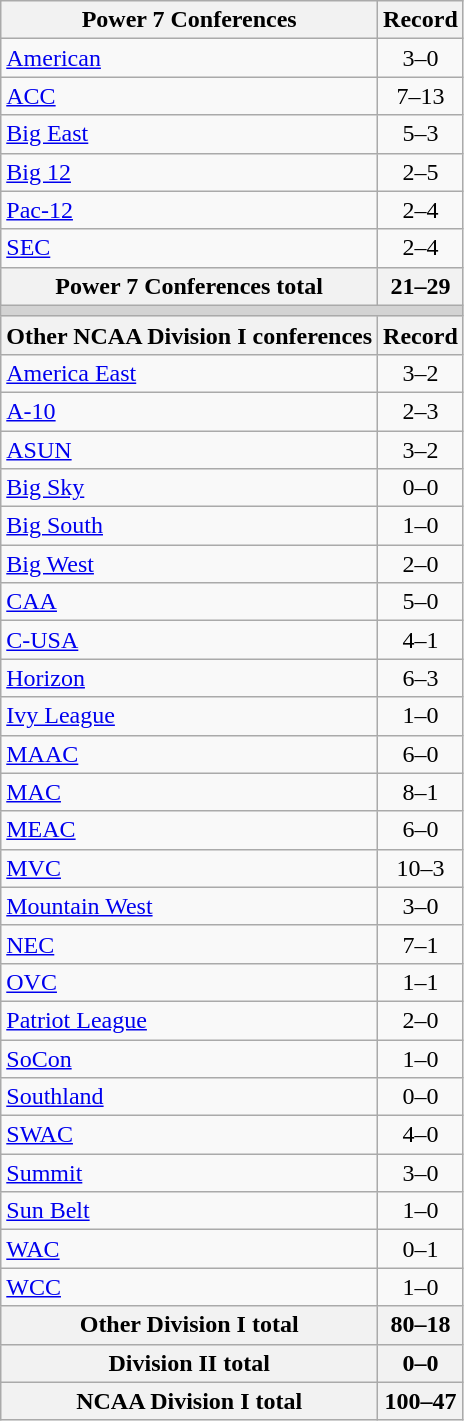<table class="wikitable">
<tr>
<th>Power 7 Conferences</th>
<th>Record</th>
</tr>
<tr>
<td><a href='#'>American</a></td>
<td align=center>3–0</td>
</tr>
<tr>
<td><a href='#'>ACC</a></td>
<td align=center>7–13</td>
</tr>
<tr>
<td><a href='#'>Big East</a></td>
<td align=center>5–3</td>
</tr>
<tr>
<td><a href='#'>Big 12</a></td>
<td align=center>2–5</td>
</tr>
<tr>
<td><a href='#'>Pac-12</a></td>
<td align=center>2–4</td>
</tr>
<tr>
<td><a href='#'>SEC</a></td>
<td align=center>2–4</td>
</tr>
<tr>
<th>Power 7 Conferences total</th>
<th>21–29</th>
</tr>
<tr>
<th colspan="2" style="background:lightgrey;"></th>
</tr>
<tr>
<th>Other NCAA Division I conferences</th>
<th>Record</th>
</tr>
<tr>
<td><a href='#'>America East</a></td>
<td align=center>3–2</td>
</tr>
<tr>
<td><a href='#'>A-10</a></td>
<td align=center>2–3</td>
</tr>
<tr>
<td><a href='#'>ASUN</a></td>
<td align=center>3–2</td>
</tr>
<tr>
<td><a href='#'>Big Sky</a></td>
<td align=center>0–0</td>
</tr>
<tr>
<td><a href='#'>Big South</a></td>
<td align=center>1–0</td>
</tr>
<tr>
<td><a href='#'>Big West</a></td>
<td align=center>2–0</td>
</tr>
<tr>
<td><a href='#'>CAA</a></td>
<td align=center>5–0</td>
</tr>
<tr>
<td><a href='#'>C-USA</a></td>
<td align=center>4–1</td>
</tr>
<tr>
<td><a href='#'>Horizon</a></td>
<td align=center>6–3</td>
</tr>
<tr>
<td><a href='#'>Ivy League</a></td>
<td align=center>1–0</td>
</tr>
<tr>
<td><a href='#'>MAAC</a></td>
<td align=center>6–0</td>
</tr>
<tr>
<td><a href='#'>MAC</a></td>
<td align=center>8–1</td>
</tr>
<tr>
<td><a href='#'>MEAC</a></td>
<td align=center>6–0</td>
</tr>
<tr>
<td><a href='#'>MVC</a></td>
<td align=center>10–3</td>
</tr>
<tr>
<td><a href='#'>Mountain West</a></td>
<td align=center>3–0</td>
</tr>
<tr>
<td><a href='#'>NEC</a></td>
<td align=center>7–1</td>
</tr>
<tr>
<td><a href='#'>OVC</a></td>
<td align=center>1–1</td>
</tr>
<tr>
<td><a href='#'>Patriot League</a></td>
<td align=center>2–0</td>
</tr>
<tr>
<td><a href='#'>SoCon</a></td>
<td align=center>1–0</td>
</tr>
<tr>
<td><a href='#'>Southland</a></td>
<td align=center>0–0</td>
</tr>
<tr>
<td><a href='#'>SWAC</a></td>
<td align=center>4–0</td>
</tr>
<tr>
<td><a href='#'>Summit</a></td>
<td align=center>3–0</td>
</tr>
<tr>
<td><a href='#'>Sun Belt</a></td>
<td align=center>1–0</td>
</tr>
<tr>
<td><a href='#'>WAC</a></td>
<td align=center>0–1</td>
</tr>
<tr>
<td><a href='#'>WCC</a></td>
<td align=center>1–0</td>
</tr>
<tr>
<th>Other Division I total</th>
<th>80–18</th>
</tr>
<tr>
<th>Division II total</th>
<th>0–0</th>
</tr>
<tr>
<th>NCAA Division I total</th>
<th>100–47</th>
</tr>
</table>
